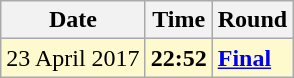<table class="wikitable">
<tr>
<th>Date</th>
<th>Time</th>
<th>Round</th>
</tr>
<tr style=background:lemonchiffon>
<td>23 April 2017</td>
<td><strong>22:52</strong></td>
<td><strong><a href='#'>Final</a></strong></td>
</tr>
</table>
